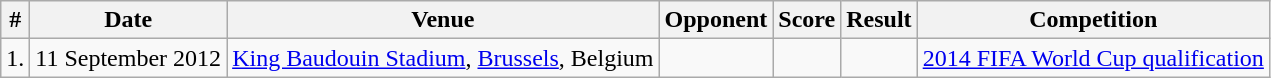<table class="wikitable sortable">
<tr>
<th>#</th>
<th>Date</th>
<th>Venue</th>
<th>Opponent</th>
<th>Score</th>
<th>Result</th>
<th>Competition</th>
</tr>
<tr>
<td>1.</td>
<td>11 September 2012</td>
<td><a href='#'>King Baudouin Stadium</a>, <a href='#'>Brussels</a>, Belgium</td>
<td></td>
<td></td>
<td></td>
<td><a href='#'>2014 FIFA World Cup qualification</a></td>
</tr>
</table>
